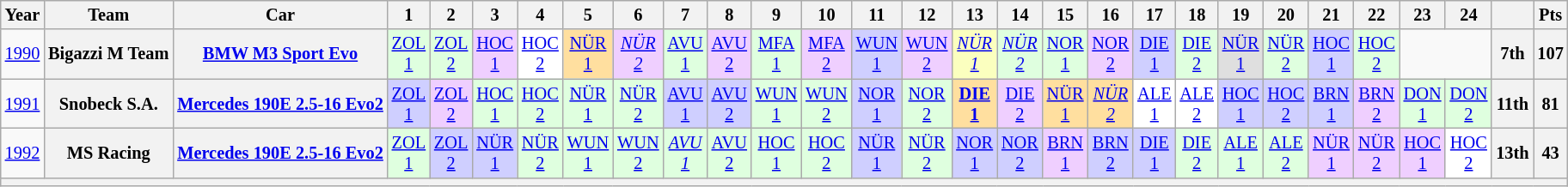<table class="wikitable" border="1" style="text-align:center; font-size:85%;">
<tr>
<th>Year</th>
<th>Team</th>
<th>Car</th>
<th>1</th>
<th>2</th>
<th>3</th>
<th>4</th>
<th>5</th>
<th>6</th>
<th>7</th>
<th>8</th>
<th>9</th>
<th>10</th>
<th>11</th>
<th>12</th>
<th>13</th>
<th>14</th>
<th>15</th>
<th>16</th>
<th>17</th>
<th>18</th>
<th>19</th>
<th>20</th>
<th>21</th>
<th>22</th>
<th>23</th>
<th>24</th>
<th></th>
<th>Pts</th>
</tr>
<tr>
<td><a href='#'>1990</a></td>
<th nowrap>Bigazzi M Team</th>
<th nowrap><a href='#'>BMW M3 Sport Evo</a></th>
<td style="background:#DFFFDF;"><a href='#'>ZOL<br>1</a><br></td>
<td style="background:#DFFFDF;"><a href='#'>ZOL<br>2</a><br></td>
<td style="background:#EFCFFF;"><a href='#'>HOC<br>1</a><br></td>
<td style="background:#FFFFFF;"><a href='#'>HOC<br>2</a><br></td>
<td style="background:#FFDF9F;"><a href='#'>NÜR<br>1</a><br></td>
<td style="background:#EFCFFF;"><em><a href='#'>NÜR<br>2</a></em><br></td>
<td style="background:#DFFFDF;"><a href='#'>AVU<br>1</a><br></td>
<td style="background:#EFCFFF;"><a href='#'>AVU<br>2</a><br></td>
<td style="background:#DFFFDF;"><a href='#'>MFA<br>1</a><br></td>
<td style="background:#EFCFFF;"><a href='#'>MFA<br>2</a><br></td>
<td style="background:#CFCFFF;"><a href='#'>WUN<br>1</a><br></td>
<td style="background:#EFCFFF;"><a href='#'>WUN<br>2</a><br></td>
<td style="background:#FBFFBF;"><em><a href='#'>NÜR<br>1</a></em><br></td>
<td style="background:#DFFFDF;"><em><a href='#'>NÜR<br>2</a></em><br></td>
<td style="background:#DFFFDF;"><a href='#'>NOR<br>1</a><br></td>
<td style="background:#EFCFFF;"><a href='#'>NOR<br>2</a><br></td>
<td style="background:#CFCFFF;"><a href='#'>DIE<br>1</a><br></td>
<td style="background:#DFFFDF;"><a href='#'>DIE<br>2</a><br></td>
<td style="background:#DFDFDF;"><a href='#'>NÜR<br>1</a><br></td>
<td style="background:#DFFFDF;"><a href='#'>NÜR<br>2</a><br></td>
<td style="background:#CFCFFF;"><a href='#'>HOC<br>1</a><br></td>
<td style="background:#DFFFDF;"><a href='#'>HOC<br>2</a><br></td>
<td colspan=2></td>
<th>7th</th>
<th>107</th>
</tr>
<tr>
<td><a href='#'>1991</a></td>
<th nowrap>Snobeck S.A.</th>
<th nowrap><a href='#'>Mercedes 190E 2.5-16 Evo2</a></th>
<td style="background:#CFCFFF;"><a href='#'>ZOL<br>1</a><br></td>
<td style="background:#EFCFFF;"><a href='#'>ZOL<br>2</a><br></td>
<td style="background:#DFFFDF;"><a href='#'>HOC<br>1</a><br></td>
<td style="background:#DFFFDF;"><a href='#'>HOC<br>2</a><br></td>
<td style="background:#DFFFDF;"><a href='#'>NÜR<br>1</a><br></td>
<td style="background:#DFFFDF;"><a href='#'>NÜR<br>2</a><br></td>
<td style="background:#CFCFFF;"><a href='#'>AVU<br>1</a><br></td>
<td style="background:#CFCFFF;"><a href='#'>AVU<br>2</a><br></td>
<td style="background:#DFFFDF;"><a href='#'>WUN<br>1</a><br></td>
<td style="background:#DFFFDF;"><a href='#'>WUN<br>2</a><br></td>
<td style="background:#CFCFFF;"><a href='#'>NOR<br>1</a><br></td>
<td style="background:#DFFFDF;"><a href='#'>NOR<br>2</a><br></td>
<td style="background:#FFDF9F;"><strong><a href='#'>DIE<br>1</a></strong><br></td>
<td style="background:#EFCFFF;"><a href='#'>DIE<br>2</a><br></td>
<td style="background:#FFDF9F;"><a href='#'>NÜR<br>1</a><br></td>
<td style="background:#FFDF9F;"><em><a href='#'>NÜR<br>2</a></em><br></td>
<td style="background:#FFFFFF;"><a href='#'>ALE<br>1</a><br></td>
<td style="background:#FFFFFF;"><a href='#'>ALE<br>2</a><br></td>
<td style="background:#CFCFFF;"><a href='#'>HOC<br>1</a><br></td>
<td style="background:#CFCFFF;"><a href='#'>HOC<br>2</a><br></td>
<td style="background:#CFCFFF;"><a href='#'>BRN<br>1</a><br></td>
<td style="background:#EFCFFF;"><a href='#'>BRN<br>2</a><br></td>
<td style="background:#DFFFDF;"><a href='#'>DON<br>1</a><br></td>
<td style="background:#DFFFDF;"><a href='#'>DON<br>2</a><br></td>
<th>11th</th>
<th>81</th>
</tr>
<tr>
<td><a href='#'>1992</a></td>
<th nowrap>MS Racing</th>
<th nowrap><a href='#'>Mercedes 190E 2.5-16 Evo2</a></th>
<td style="background:#DFFFDF;"><a href='#'>ZOL<br>1</a><br></td>
<td style="background:#CFCFFF;"><a href='#'>ZOL<br>2</a><br></td>
<td style="background:#CFCFFF;"><a href='#'>NÜR<br>1</a><br></td>
<td style="background:#DFFFDF;"><a href='#'>NÜR<br>2</a><br></td>
<td style="background:#DFFFDF;"><a href='#'>WUN<br>1</a><br></td>
<td style="background:#DFFFDF;"><a href='#'>WUN<br>2</a><br></td>
<td style="background:#DFFFDF;"><em><a href='#'>AVU<br>1</a></em><br></td>
<td style="background:#DFFFDF;"><a href='#'>AVU<br>2</a><br></td>
<td style="background:#DFFFDF;"><a href='#'>HOC<br>1</a><br></td>
<td style="background:#DFFFDF;"><a href='#'>HOC<br>2</a><br></td>
<td style="background:#CFCFFF;"><a href='#'>NÜR<br>1</a><br></td>
<td style="background:#DFFFDF;"><a href='#'>NÜR<br>2</a><br></td>
<td style="background:#CFCFFF;"><a href='#'>NOR<br>1</a><br></td>
<td style="background:#CFCFFF;"><a href='#'>NOR<br>2</a><br></td>
<td style="background:#EFCFFF;"><a href='#'>BRN<br>1</a><br></td>
<td style="background:#CFCFFF;"><a href='#'>BRN<br>2</a><br></td>
<td style="background:#CFCFFF;"><a href='#'>DIE<br>1</a><br></td>
<td style="background:#DFFFDF;"><a href='#'>DIE<br>2</a><br></td>
<td style="background:#DFFFDF;"><a href='#'>ALE<br>1</a><br></td>
<td style="background:#DFFFDF;"><a href='#'>ALE<br>2</a><br></td>
<td style="background:#EFCFFF;"><a href='#'>NÜR<br>1</a><br></td>
<td style="background:#EFCFFF;"><a href='#'>NÜR<br>2</a><br></td>
<td style="background:#EFCFFF;"><a href='#'>HOC<br>1</a><br></td>
<td style="background:#FFFFFF;"><a href='#'>HOC<br>2</a><br></td>
<th>13th</th>
<th>43</th>
</tr>
<tr>
<th colspan="29"></th>
</tr>
</table>
